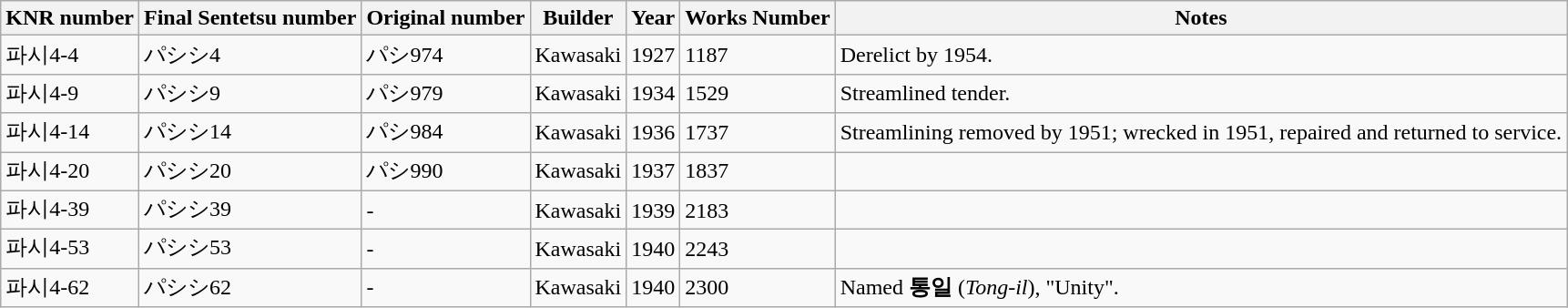<table class="wikitable">
<tr>
<th>KNR number</th>
<th>Final Sentetsu number</th>
<th>Original number</th>
<th>Builder</th>
<th>Year</th>
<th>Works Number</th>
<th>Notes</th>
</tr>
<tr>
<td>파시4-4</td>
<td>パシシ4</td>
<td>パシ974</td>
<td>Kawasaki</td>
<td>1927</td>
<td>1187</td>
<td>Derelict by 1954.</td>
</tr>
<tr>
<td>파시4-9</td>
<td>パシシ9</td>
<td>パシ979</td>
<td>Kawasaki</td>
<td>1934</td>
<td>1529</td>
<td>Streamlined tender.</td>
</tr>
<tr>
<td>파시4-14</td>
<td>パシシ14</td>
<td>パシ984</td>
<td>Kawasaki</td>
<td>1936</td>
<td>1737</td>
<td>Streamlining removed by 1951; wrecked in 1951, repaired and returned to service.</td>
</tr>
<tr>
<td>파시4-20</td>
<td>パシシ20</td>
<td>パシ990</td>
<td>Kawasaki</td>
<td>1937</td>
<td>1837</td>
<td></td>
</tr>
<tr>
<td>파시4-39</td>
<td>パシシ39</td>
<td>-</td>
<td>Kawasaki</td>
<td>1939</td>
<td>2183</td>
<td></td>
</tr>
<tr>
<td>파시4-53</td>
<td>パシシ53</td>
<td>-</td>
<td>Kawasaki</td>
<td>1940</td>
<td>2243</td>
<td></td>
</tr>
<tr>
<td>파시4-62</td>
<td>パシシ62</td>
<td>-</td>
<td>Kawasaki</td>
<td>1940</td>
<td>2300</td>
<td>Named <strong>통일</strong> (<em>Tong-il</em>), "Unity".</td>
</tr>
</table>
